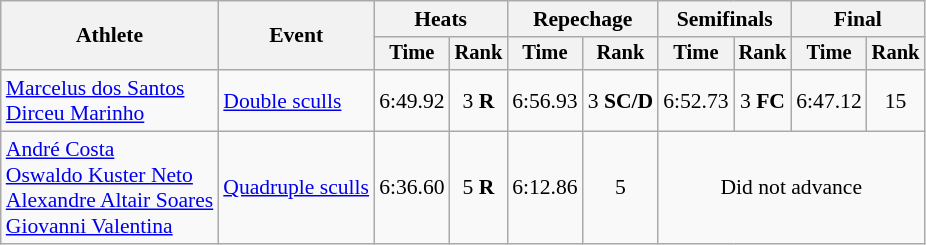<table class="wikitable" style="font-size:90%">
<tr>
<th rowspan="2">Athlete</th>
<th rowspan="2">Event</th>
<th colspan="2">Heats</th>
<th colspan="2">Repechage</th>
<th colspan="2">Semifinals</th>
<th colspan="2">Final</th>
</tr>
<tr style="font-size:95%">
<th>Time</th>
<th>Rank</th>
<th>Time</th>
<th>Rank</th>
<th>Time</th>
<th>Rank</th>
<th>Time</th>
<th>Rank</th>
</tr>
<tr align=center>
<td align=left><a href='#'>Marcelus dos Santos</a><br><a href='#'>Dirceu Marinho</a></td>
<td align=left><a href='#'>Double sculls</a></td>
<td>6:49.92</td>
<td>3 <strong>R</strong></td>
<td>6:56.93</td>
<td>3 <strong>SC/D</strong></td>
<td>6:52.73</td>
<td>3 <strong>FC</strong></td>
<td>6:47.12</td>
<td>15</td>
</tr>
<tr align=center>
<td align=left><a href='#'>André Costa</a><br><a href='#'>Oswaldo Kuster Neto</a><br><a href='#'>Alexandre Altair Soares</a><br><a href='#'>Giovanni Valentina</a></td>
<td align=left><a href='#'>Quadruple sculls</a></td>
<td>6:36.60</td>
<td>5 <strong>R</strong></td>
<td>6:12.86</td>
<td>5</td>
<td colspan=4>Did not advance</td>
</tr>
</table>
